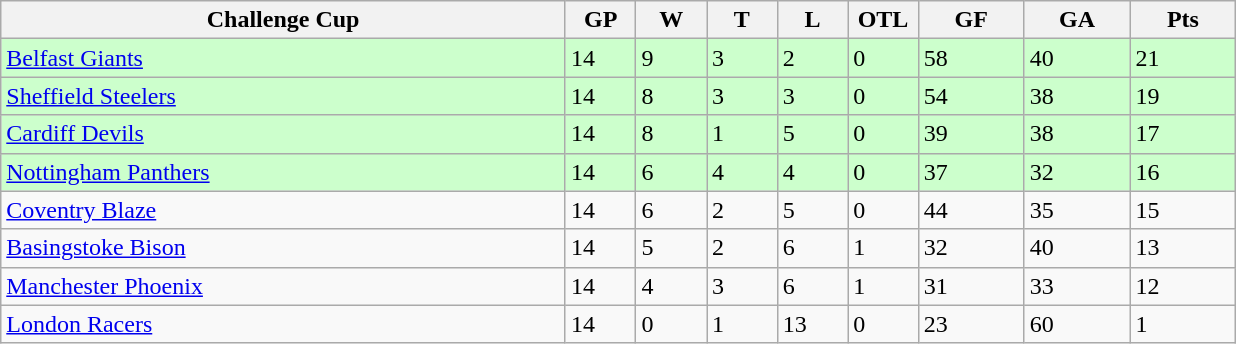<table class="wikitable">
<tr>
<th width="40%">Challenge Cup</th>
<th width="5%">GP</th>
<th width="5%">W</th>
<th width="5%">T</th>
<th width="5%">L</th>
<th width="5%">OTL</th>
<th width="7.5%">GF</th>
<th width="7.5%">GA</th>
<th width="7.5%">Pts</th>
</tr>
<tr bgcolor="#CCFFCC">
<td><a href='#'>Belfast Giants</a></td>
<td>14</td>
<td>9</td>
<td>3</td>
<td>2</td>
<td>0</td>
<td>58</td>
<td>40</td>
<td>21</td>
</tr>
<tr bgcolor="#CCFFCC">
<td><a href='#'>Sheffield Steelers</a></td>
<td>14</td>
<td>8</td>
<td>3</td>
<td>3</td>
<td>0</td>
<td>54</td>
<td>38</td>
<td>19</td>
</tr>
<tr bgcolor="#CCFFCC">
<td><a href='#'>Cardiff Devils</a></td>
<td>14</td>
<td>8</td>
<td>1</td>
<td>5</td>
<td>0</td>
<td>39</td>
<td>38</td>
<td>17</td>
</tr>
<tr bgcolor="#CCFFCC">
<td><a href='#'>Nottingham Panthers</a></td>
<td>14</td>
<td>6</td>
<td>4</td>
<td>4</td>
<td>0</td>
<td>37</td>
<td>32</td>
<td>16</td>
</tr>
<tr>
<td><a href='#'>Coventry Blaze</a></td>
<td>14</td>
<td>6</td>
<td>2</td>
<td>5</td>
<td>0</td>
<td>44</td>
<td>35</td>
<td>15</td>
</tr>
<tr>
<td><a href='#'>Basingstoke Bison</a></td>
<td>14</td>
<td>5</td>
<td>2</td>
<td>6</td>
<td>1</td>
<td>32</td>
<td>40</td>
<td>13</td>
</tr>
<tr>
<td><a href='#'>Manchester Phoenix</a></td>
<td>14</td>
<td>4</td>
<td>3</td>
<td>6</td>
<td>1</td>
<td>31</td>
<td>33</td>
<td>12</td>
</tr>
<tr>
<td><a href='#'>London Racers</a></td>
<td>14</td>
<td>0</td>
<td>1</td>
<td>13</td>
<td>0</td>
<td>23</td>
<td>60</td>
<td>1</td>
</tr>
</table>
